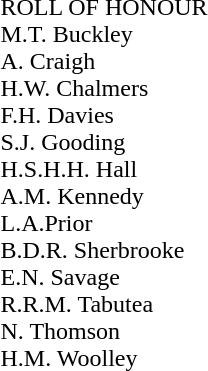<table>
<tr>
<td style="width: 5em"></td>
<td style="width:20em"><br><div>
ROLL OF HONOUR<br>
M.T. Buckley<br>
A. Craigh<br>
H.W. Chalmers<br>
F.H. Davies<br>
S.J. Gooding<br>
H.S.H.H. Hall<br>
A.M. Kennedy<br>
L.A.Prior<br>
B.D.R. Sherbrooke<br>
E.N. Savage<br>
R.R.M. Tabutea<br>
N. Thomson<br>
H.M. Woolley<br>
</div></td>
</tr>
</table>
